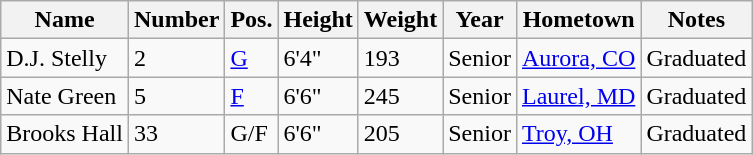<table class="wikitable sortable">
<tr>
<th>Name</th>
<th>Number</th>
<th>Pos.</th>
<th>Height</th>
<th>Weight</th>
<th>Year</th>
<th>Hometown</th>
<th class="unsortable">Notes</th>
</tr>
<tr>
<td sortname>D.J. Stelly</td>
<td>2</td>
<td><a href='#'>G</a></td>
<td>6'4"</td>
<td>193</td>
<td>Senior</td>
<td><a href='#'>Aurora, CO</a></td>
<td>Graduated</td>
</tr>
<tr>
<td sortname>Nate Green</td>
<td>5</td>
<td><a href='#'>F</a></td>
<td>6'6"</td>
<td>245</td>
<td>Senior</td>
<td><a href='#'>Laurel, MD</a></td>
<td>Graduated</td>
</tr>
<tr>
<td sortname>Brooks Hall</td>
<td>33</td>
<td>G/F</td>
<td>6'6"</td>
<td>205</td>
<td>Senior</td>
<td><a href='#'>Troy, OH</a></td>
<td>Graduated</td>
</tr>
</table>
